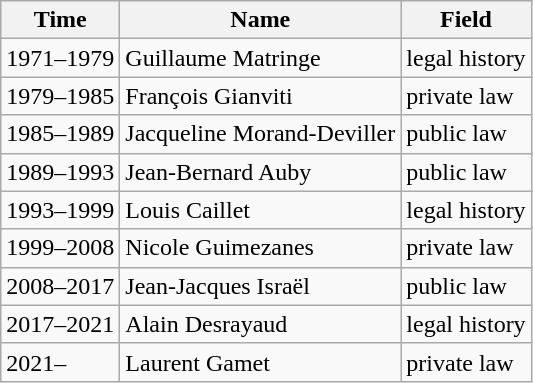<table class="wikitable alternance">
<tr>
<th>Time</th>
<th>Name</th>
<th>Field</th>
</tr>
<tr>
<td>1971–1979</td>
<td>Guillaume Matringe</td>
<td>legal history</td>
</tr>
<tr>
<td>1979–1985</td>
<td>François Gianviti</td>
<td>private law</td>
</tr>
<tr>
<td>1985–1989</td>
<td>Jacqueline Morand-Deviller</td>
<td>public law</td>
</tr>
<tr>
<td>1989–1993</td>
<td>Jean-Bernard Auby</td>
<td>public law</td>
</tr>
<tr>
<td>1993–1999</td>
<td>Louis Caillet</td>
<td>legal history</td>
</tr>
<tr>
<td>1999–2008</td>
<td>Nicole Guimezanes</td>
<td>private law</td>
</tr>
<tr>
<td>2008–2017</td>
<td>Jean-Jacques Israël</td>
<td>public law</td>
</tr>
<tr>
<td>2017–2021</td>
<td>Alain Desrayaud</td>
<td>legal history</td>
</tr>
<tr>
<td>2021–</td>
<td>Laurent Gamet</td>
<td>private law</td>
</tr>
</table>
